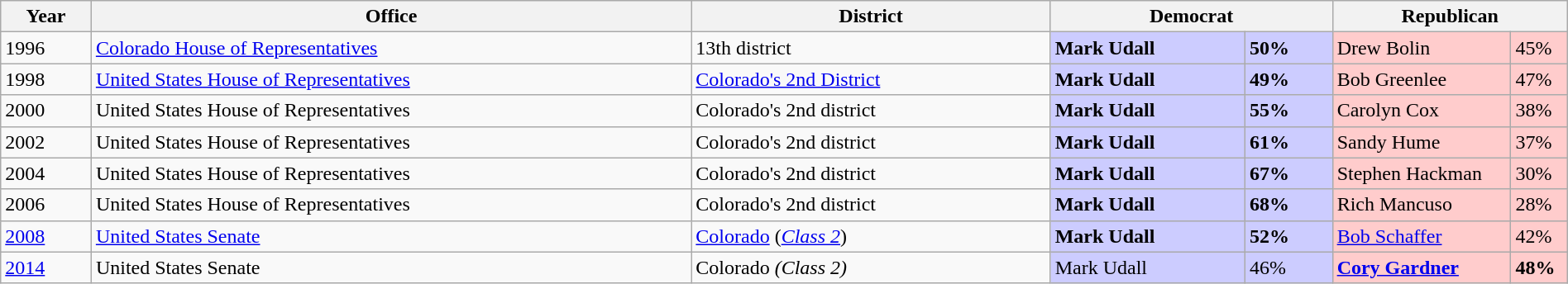<table class="wikitable" style="width: 100%;">
<tr>
<th>Year</th>
<th>Office</th>
<th>District</th>
<th colspan=2 style="width: 18%;">Democrat</th>
<th colspan=2 style="width: 15%;">Republican</th>
</tr>
<tr>
<td style="text-align: left;">1996</td>
<td style="text-align: left;"><a href='#'>Colorado House of Representatives</a></td>
<td style="text-align: left;">13th district</td>
<td style="background:#ccf;"><strong>Mark Udall</strong></td>
<td style="background:#ccf;"><strong>50%</strong></td>
<td style="background:#fcc;">Drew Bolin</td>
<td style="background:#fcc;">45%</td>
</tr>
<tr>
<td style="text-align: left;">1998</td>
<td style="text-align: left;"><a href='#'>United States House of Representatives</a></td>
<td style="text-align: left;"><a href='#'>Colorado's 2nd District</a></td>
<td style="background:#ccf;"><strong>Mark Udall</strong></td>
<td style="background:#ccf;"><strong>49%</strong></td>
<td style="background:#fcc;">Bob Greenlee</td>
<td style="background:#fcc;">47%</td>
</tr>
<tr>
<td style="text-align: left;">2000</td>
<td style="text-align: left;">United States House of Representatives</td>
<td style="text-align: left;">Colorado's 2nd district</td>
<td style="background:#ccf;"><strong>Mark Udall</strong></td>
<td style="background:#ccf;"><strong>55%</strong></td>
<td style="background:#fcc;">Carolyn Cox</td>
<td style="background:#fcc;">38%</td>
</tr>
<tr>
<td style="text-align: left;">2002</td>
<td style="text-align: left;">United States House of Representatives</td>
<td style="text-align: left;">Colorado's 2nd district</td>
<td style="background:#ccf;"><strong>Mark Udall</strong></td>
<td style="background:#ccf;"><strong>61%</strong></td>
<td style="background:#fcc;">Sandy Hume</td>
<td style="background:#fcc;">37%</td>
</tr>
<tr>
<td style="text-align: left;">2004</td>
<td style="text-align: left;">United States House of Representatives</td>
<td style="text-align: left;">Colorado's 2nd district</td>
<td style="background:#ccf;"><strong>Mark Udall</strong></td>
<td style="background:#ccf;"><strong>67%</strong></td>
<td style="background:#fcc;">Stephen Hackman</td>
<td style="background:#fcc;">30%</td>
</tr>
<tr>
<td style="text-align: left;">2006</td>
<td style="text-align: left;">United States House of Representatives</td>
<td style="text-align: left;">Colorado's 2nd district</td>
<td style="background:#ccf;"><strong>Mark Udall</strong></td>
<td style="background:#ccf;"><strong>68%</strong></td>
<td style="background:#fcc;">Rich Mancuso</td>
<td style="background:#fcc;">28%</td>
</tr>
<tr>
<td style="text-align: left;"><a href='#'>2008</a></td>
<td style="text-align: left;"><a href='#'>United States Senate</a></td>
<td style="text-align: left;"><a href='#'>Colorado</a> (<em><a href='#'>Class 2</a></em>)</td>
<td style="background:#ccf;"><strong>Mark Udall</strong></td>
<td style="background:#ccf;"><strong>52%</strong></td>
<td style="background:#fcc;"><a href='#'>Bob Schaffer</a></td>
<td style="background:#fcc;">42%</td>
</tr>
<tr>
<td style="text-align: left;"><a href='#'>2014</a></td>
<td style="text-align: left;">United States Senate</td>
<td style="text-align: left;">Colorado <em>(Class 2)</em></td>
<td style="background:#ccf;">Mark Udall</td>
<td style="background:#ccf;">46%</td>
<td style="background:#fcc;"><strong><a href='#'>Cory Gardner</a></strong></td>
<td style="background:#fcc;"><strong>48%</strong></td>
</tr>
</table>
